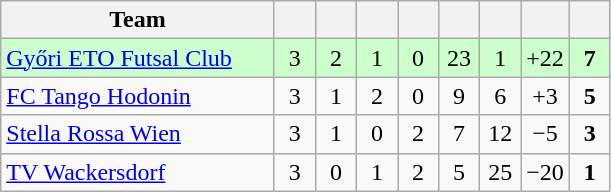<table class="wikitable" style="text-align:center">
<tr>
<th width="175">Team</th>
<th width="20"></th>
<th width="20"></th>
<th width="20"></th>
<th width="20"></th>
<th width="20"></th>
<th width="20"></th>
<th width="20"></th>
<th width="20"></th>
</tr>
<tr bgcolor="#ccffcc">
<td align="left"> <a href='#'>Győri ETO Futsal Club</a></td>
<td>3</td>
<td>2</td>
<td>1</td>
<td>0</td>
<td>23</td>
<td>1</td>
<td>+22</td>
<td><strong>7</strong></td>
</tr>
<tr>
<td align="left"> <a href='#'>FC Tango Hodonin</a></td>
<td>3</td>
<td>1</td>
<td>2</td>
<td>0</td>
<td>9</td>
<td>6</td>
<td>+3</td>
<td><strong>5</strong></td>
</tr>
<tr>
<td align="left"> <a href='#'>Stella Rossa Wien</a></td>
<td>3</td>
<td>1</td>
<td>0</td>
<td>2</td>
<td>7</td>
<td>12</td>
<td>−5</td>
<td><strong>3</strong></td>
</tr>
<tr>
<td align="left"> <a href='#'>TV Wackersdorf</a></td>
<td>3</td>
<td>0</td>
<td>1</td>
<td>2</td>
<td>5</td>
<td>25</td>
<td>−20</td>
<td><strong>1</strong></td>
</tr>
</table>
